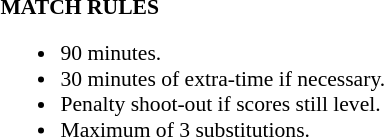<table width=100% style="font-size: 90%">
<tr>
<td width=50% valign=top><br><strong>MATCH RULES</strong><ul><li>90 minutes.</li><li>30 minutes of extra-time if necessary.</li><li>Penalty shoot-out if scores still level.</li><li>Maximum of 3 substitutions.</li></ul></td>
</tr>
</table>
